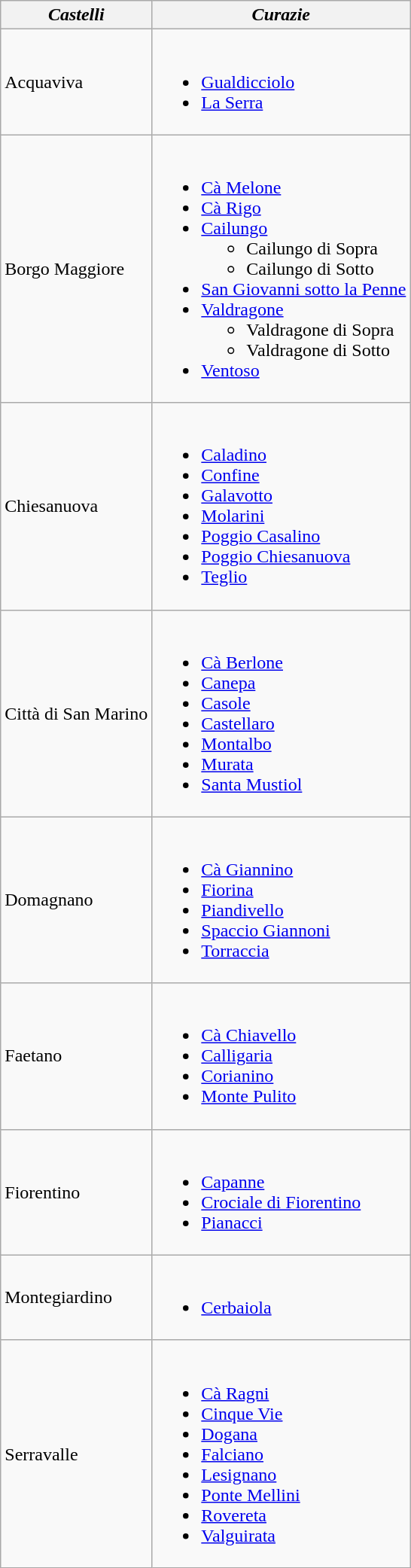<table class="wikitable">
<tr>
<th><em>Castelli</em></th>
<th><em>Curazie</em></th>
</tr>
<tr>
<td>Acquaviva</td>
<td><br><ul><li><a href='#'>Gualdicciolo</a></li><li><a href='#'>La Serra</a></li></ul></td>
</tr>
<tr>
<td>Borgo  Maggiore</td>
<td><br><ul><li><a href='#'>Cà Melone</a></li><li><a href='#'>Cà Rigo</a></li><li><a href='#'>Cailungo</a><ul><li>Cailungo di Sopra</li><li>Cailungo di Sotto</li></ul></li><li><a href='#'>San Giovanni sotto la Penne</a></li><li><a href='#'>Valdragone</a><ul><li>Valdragone di Sopra</li><li>Valdragone di Sotto</li></ul></li><li><a href='#'>Ventoso</a></li></ul></td>
</tr>
<tr>
<td>Chiesanuova</td>
<td><br><ul><li><a href='#'>Caladino</a></li><li><a href='#'>Confine</a></li><li><a href='#'>Galavotto</a></li><li><a href='#'>Molarini</a></li><li><a href='#'>Poggio Casalino</a></li><li><a href='#'>Poggio Chiesanuova</a></li><li><a href='#'>Teglio</a></li></ul></td>
</tr>
<tr>
<td>Città di San Marino</td>
<td><br><ul><li><a href='#'>Cà Berlone</a></li><li><a href='#'>Canepa</a></li><li><a href='#'>Casole</a></li><li><a href='#'>Castellaro</a></li><li><a href='#'>Montalbo</a></li><li><a href='#'>Murata</a></li><li><a href='#'>Santa Mustiol</a></li></ul></td>
</tr>
<tr>
<td>Domagnano</td>
<td><br><ul><li><a href='#'>Cà Giannino</a></li><li><a href='#'>Fiorina</a></li><li><a href='#'>Piandivello</a></li><li><a href='#'>Spaccio Giannoni</a></li><li><a href='#'>Torraccia</a></li></ul></td>
</tr>
<tr>
<td>Faetano</td>
<td><br><ul><li><a href='#'>Cà Chiavello</a></li><li><a href='#'>Calligaria</a></li><li><a href='#'>Corianino</a></li><li><a href='#'>Monte Pulito</a></li></ul></td>
</tr>
<tr>
<td>Fiorentino</td>
<td><br><ul><li><a href='#'>Capanne</a></li><li><a href='#'>Crociale di Fiorentino</a></li><li><a href='#'>Pianacci</a></li></ul></td>
</tr>
<tr>
<td>Montegiardino</td>
<td><br><ul><li><a href='#'>Cerbaiola</a></li></ul></td>
</tr>
<tr>
<td>Serravalle</td>
<td><br><ul><li><a href='#'>Cà Ragni</a></li><li><a href='#'>Cinque Vie</a></li><li><a href='#'>Dogana</a></li><li><a href='#'>Falciano</a></li><li><a href='#'>Lesignano</a></li><li><a href='#'>Ponte Mellini</a></li><li><a href='#'>Rovereta</a></li><li><a href='#'>Valguirata</a></li></ul></td>
</tr>
</table>
